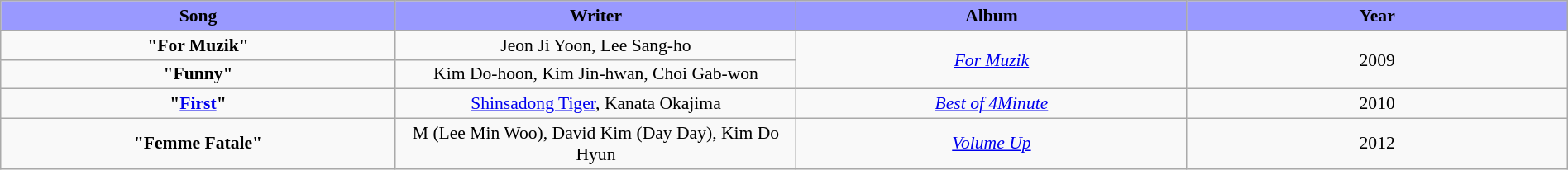<table class="wikitable" style="margin:0.5em auto; clear:both; font-size:.9em; text-align:center; width:100%">
<tr>
<th width="500" style="background: #99F;">Song</th>
<th width="500" style="background: #99F;">Writer</th>
<th width="500" style="background: #99F;">Album</th>
<th width="500" style="background: #99F;">Year</th>
</tr>
<tr>
<td><strong>"For Muzik"</strong></td>
<td>Jeon Ji Yoon, Lee Sang-ho</td>
<td rowspan="2"><em><a href='#'>For Muzik</a></em></td>
<td rowspan="2">2009</td>
</tr>
<tr>
<td><strong>"Funny"</strong></td>
<td>Kim Do-hoon, Kim Jin-hwan, Choi Gab-won</td>
</tr>
<tr>
<td><strong>"<a href='#'>First</a>"</strong></td>
<td><a href='#'>Shinsadong Tiger</a>, Kanata Okajima</td>
<td><em><a href='#'>Best of 4Minute</a></em></td>
<td>2010</td>
</tr>
<tr>
<td><strong>"Femme Fatale"</strong></td>
<td>M (Lee Min Woo), David Kim (Day Day), Kim Do Hyun</td>
<td><em><a href='#'>Volume Up</a></em></td>
<td>2012</td>
</tr>
</table>
